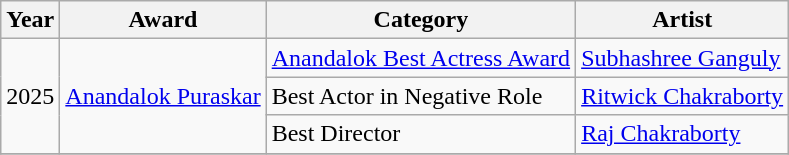<table class="wikitable sortable">
<tr>
<th>Year</th>
<th>Award</th>
<th>Category</th>
<th>Artist</th>
</tr>
<tr>
<td rowspan="3">2025</td>
<td rowspan="3"><a href='#'>Anandalok Puraskar</a></td>
<td><a href='#'>Anandalok Best Actress Award</a></td>
<td><a href='#'>Subhashree Ganguly</a></td>
</tr>
<tr>
<td>Best Actor in Negative Role</td>
<td><a href='#'>Ritwick Chakraborty</a></td>
</tr>
<tr>
<td>Best Director</td>
<td><a href='#'>Raj Chakraborty</a></td>
</tr>
<tr>
</tr>
</table>
